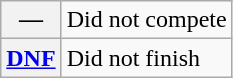<table class="wikitable">
<tr>
<th scope="row">—</th>
<td>Did not compete</td>
</tr>
<tr>
<th scope="row"><a href='#'>DNF</a></th>
<td>Did not finish</td>
</tr>
</table>
